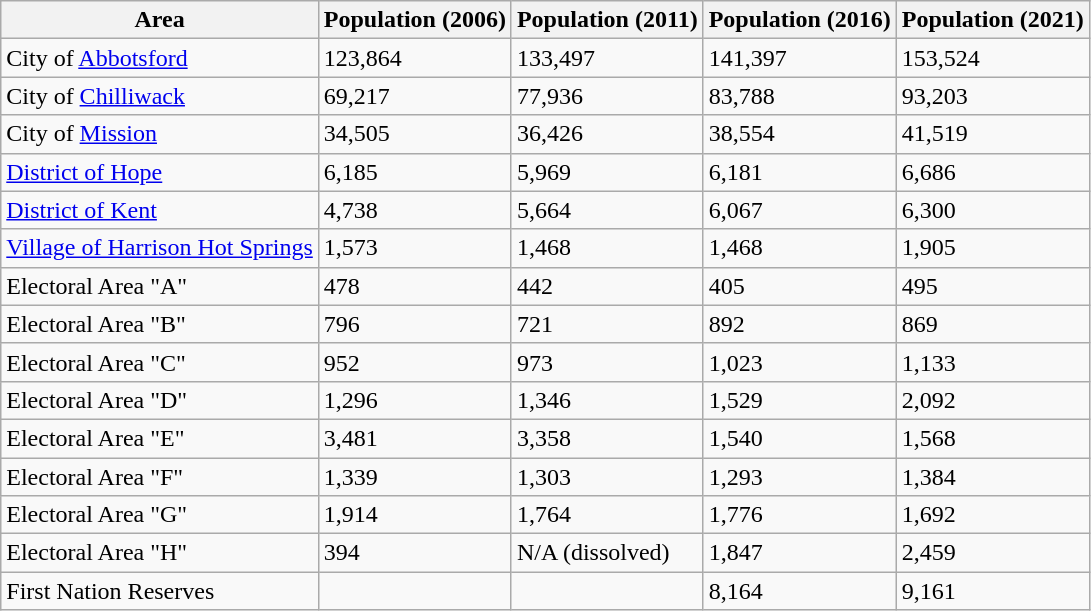<table class="wikitable">
<tr>
<th>Area</th>
<th>Population (2006)</th>
<th>Population (2011)</th>
<th>Population (2016)</th>
<th>Population (2021)</th>
</tr>
<tr>
<td>City of <a href='#'>Abbotsford</a></td>
<td>123,864</td>
<td>133,497</td>
<td>141,397</td>
<td>153,524</td>
</tr>
<tr>
<td>City of <a href='#'>Chilliwack</a></td>
<td>69,217</td>
<td>77,936</td>
<td>83,788</td>
<td>93,203</td>
</tr>
<tr>
<td>City of <a href='#'>Mission</a></td>
<td>34,505</td>
<td>36,426</td>
<td>38,554</td>
<td>41,519</td>
</tr>
<tr>
<td><a href='#'>District of Hope</a></td>
<td>6,185</td>
<td>5,969</td>
<td>6,181</td>
<td>6,686</td>
</tr>
<tr>
<td><a href='#'>District of Kent</a></td>
<td>4,738</td>
<td>5,664</td>
<td>6,067</td>
<td>6,300</td>
</tr>
<tr>
<td><a href='#'>Village of Harrison Hot Springs</a></td>
<td>1,573</td>
<td>1,468</td>
<td>1,468</td>
<td>1,905</td>
</tr>
<tr>
<td>Electoral Area "A"</td>
<td>478</td>
<td>442</td>
<td>405</td>
<td>495</td>
</tr>
<tr>
<td>Electoral Area "B"</td>
<td>796</td>
<td>721</td>
<td>892</td>
<td>869</td>
</tr>
<tr>
<td>Electoral Area "C"</td>
<td>952</td>
<td>973</td>
<td>1,023</td>
<td>1,133</td>
</tr>
<tr>
<td>Electoral Area "D"</td>
<td>1,296</td>
<td>1,346</td>
<td>1,529</td>
<td>2,092</td>
</tr>
<tr>
<td>Electoral Area "E"</td>
<td>3,481</td>
<td>3,358</td>
<td>1,540</td>
<td>1,568</td>
</tr>
<tr>
<td>Electoral Area "F"</td>
<td>1,339</td>
<td>1,303</td>
<td>1,293</td>
<td>1,384</td>
</tr>
<tr>
<td>Electoral Area "G"</td>
<td>1,914</td>
<td>1,764</td>
<td>1,776</td>
<td>1,692</td>
</tr>
<tr>
<td>Electoral Area "H"</td>
<td>394</td>
<td>N/A (dissolved)</td>
<td>1,847</td>
<td>2,459</td>
</tr>
<tr>
<td>First Nation Reserves</td>
<td></td>
<td></td>
<td>8,164</td>
<td>9,161</td>
</tr>
</table>
